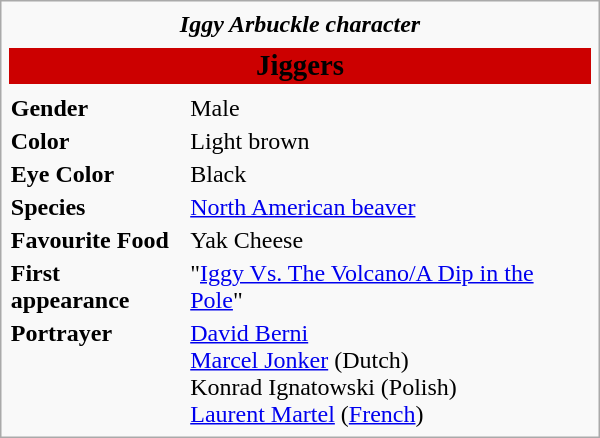<table class="infobox" style="width: 25em;">
<tr>
<td colspan="2" style="text-align:center;"><strong><em>Iggy Arbuckle character</em></strong></td>
</tr>
<tr>
<td colspan="2" style="text-align:center;"></td>
</tr>
<tr>
<th colspan="2" style="font-size: larger; background-color:#c00; color:#000;"><strong>Jiggers</strong></th>
</tr>
<tr>
<td colspan="2"></td>
</tr>
<tr>
<td><strong>Gender</strong></td>
<td>Male</td>
</tr>
<tr>
<td><strong>Color</strong></td>
<td>Light brown</td>
</tr>
<tr>
<td><strong>Eye Color</strong></td>
<td>Black</td>
</tr>
<tr>
<td><strong>Species</strong></td>
<td><a href='#'>North American beaver</a></td>
</tr>
<tr>
<td><strong>Favourite Food</strong></td>
<td>Yak Cheese</td>
</tr>
<tr>
<td><strong>First appearance</strong></td>
<td>"<a href='#'>Iggy Vs. The Volcano/A Dip in the Pole</a>"</td>
</tr>
<tr>
<td><strong>Portrayer</strong></td>
<td><a href='#'>David Berni</a><br><a href='#'>Marcel Jonker</a> (Dutch)<br>Konrad Ignatowski (Polish) <br><a href='#'>Laurent Martel</a> (<a href='#'>French</a>)</td>
</tr>
</table>
